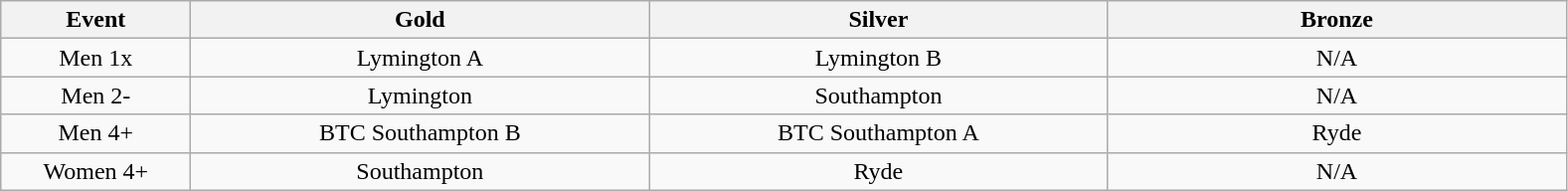<table class="wikitable" style="text-align:center">
<tr>
<th width=120>Event</th>
<th width=300>Gold</th>
<th width=300>Silver</th>
<th width=300>Bronze</th>
</tr>
<tr>
<td>Men 1x</td>
<td>Lymington A</td>
<td>Lymington B</td>
<td>N/A</td>
</tr>
<tr>
<td>Men 2-</td>
<td>Lymington</td>
<td>Southampton</td>
<td>N/A</td>
</tr>
<tr>
<td>Men 4+</td>
<td>BTC Southampton B</td>
<td>BTC Southampton A</td>
<td>Ryde</td>
</tr>
<tr>
<td>Women 4+</td>
<td>Southampton</td>
<td>Ryde</td>
<td>N/A</td>
</tr>
</table>
